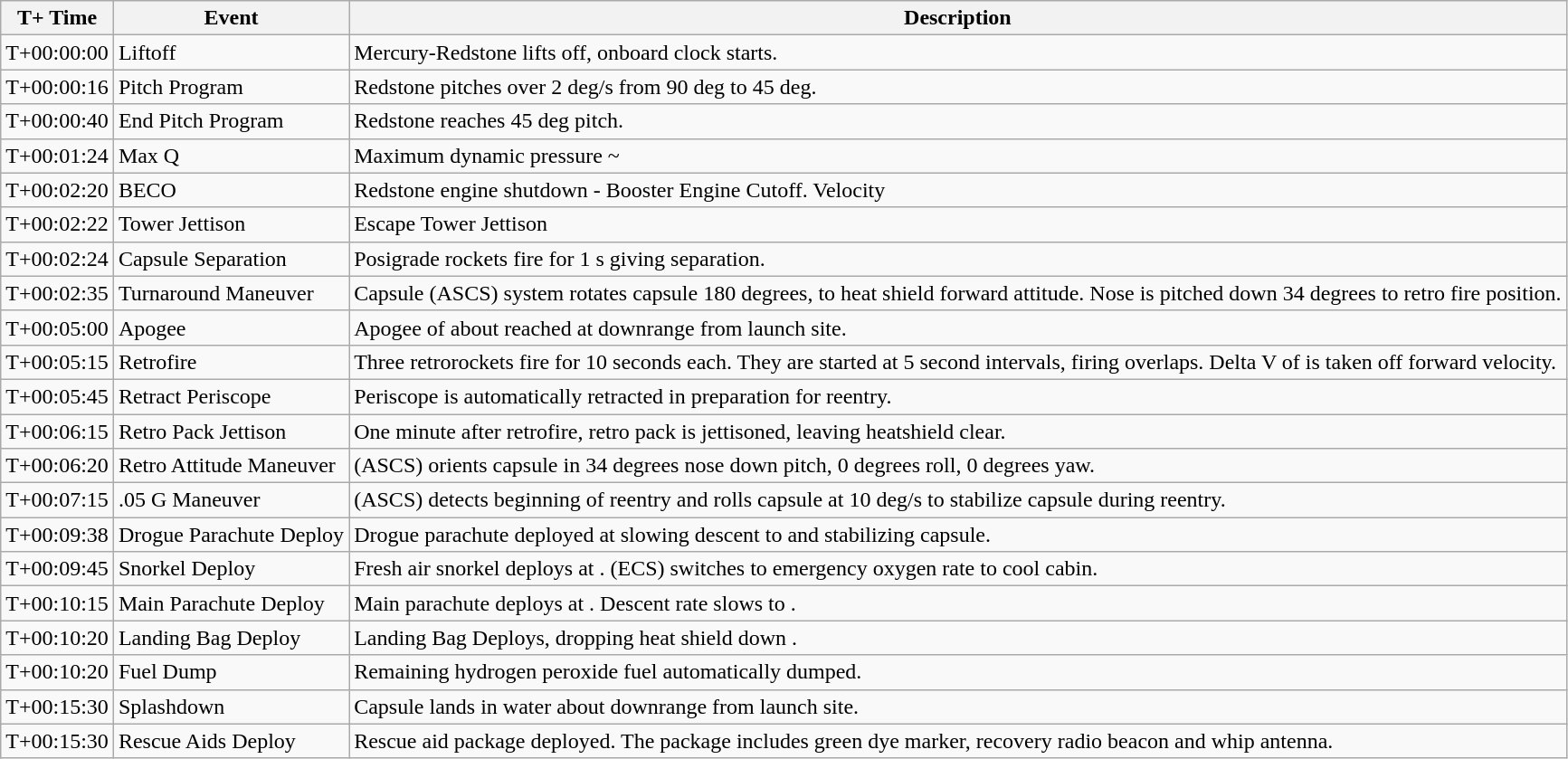<table class="wikitable">
<tr>
<th>T+ Time</th>
<th>Event</th>
<th>Description</th>
</tr>
<tr>
<td>T+00:00:00</td>
<td>Liftoff</td>
<td>Mercury-Redstone lifts off, onboard clock starts.</td>
</tr>
<tr>
<td>T+00:00:16</td>
<td>Pitch Program</td>
<td>Redstone pitches over 2 deg/s from 90 deg to 45 deg.</td>
</tr>
<tr>
<td>T+00:00:40</td>
<td>End Pitch Program</td>
<td>Redstone reaches 45 deg pitch.</td>
</tr>
<tr>
<td>T+00:01:24</td>
<td>Max Q</td>
<td>Maximum dynamic pressure ~</td>
</tr>
<tr>
<td>T+00:02:20</td>
<td>BECO</td>
<td>Redstone engine shutdown - Booster Engine Cutoff. Velocity </td>
</tr>
<tr>
<td>T+00:02:22</td>
<td>Tower Jettison</td>
<td>Escape Tower Jettison</td>
</tr>
<tr>
<td>T+00:02:24</td>
<td>Capsule Separation</td>
<td>Posigrade rockets fire for 1 s giving  separation.</td>
</tr>
<tr>
<td>T+00:02:35</td>
<td>Turnaround Maneuver</td>
<td>Capsule (ASCS) system rotates capsule 180 degrees, to heat shield forward attitude. Nose is pitched down 34 degrees to retro fire position.</td>
</tr>
<tr>
<td>T+00:05:00</td>
<td>Apogee</td>
<td>Apogee of about  reached at  downrange from launch site.</td>
</tr>
<tr>
<td>T+00:05:15</td>
<td>Retrofire</td>
<td>Three retrorockets fire for 10 seconds each. They are started at 5 second intervals, firing overlaps. Delta V of  is taken off forward velocity.</td>
</tr>
<tr>
<td>T+00:05:45</td>
<td>Retract Periscope</td>
<td>Periscope is automatically retracted in preparation for reentry.</td>
</tr>
<tr>
<td>T+00:06:15</td>
<td>Retro Pack Jettison</td>
<td>One minute after retrofire, retro pack is jettisoned, leaving heatshield clear.</td>
</tr>
<tr>
<td>T+00:06:20</td>
<td>Retro Attitude Maneuver</td>
<td>(ASCS) orients capsule in 34 degrees nose down pitch, 0 degrees roll, 0 degrees yaw.</td>
</tr>
<tr>
<td>T+00:07:15</td>
<td>.05 G Maneuver</td>
<td>(ASCS) detects beginning of reentry and rolls capsule at 10 deg/s to stabilize capsule during reentry.</td>
</tr>
<tr>
<td>T+00:09:38</td>
<td>Drogue Parachute Deploy</td>
<td>Drogue parachute deployed at  slowing descent to  and stabilizing capsule.</td>
</tr>
<tr>
<td>T+00:09:45</td>
<td>Snorkel Deploy</td>
<td>Fresh air snorkel deploys at . (ECS) switches to emergency oxygen rate to cool cabin.</td>
</tr>
<tr>
<td>T+00:10:15</td>
<td>Main Parachute Deploy</td>
<td>Main parachute deploys at . Descent rate slows to .</td>
</tr>
<tr>
<td>T+00:10:20</td>
<td>Landing Bag Deploy</td>
<td>Landing Bag Deploys, dropping heat shield down .</td>
</tr>
<tr>
<td>T+00:10:20</td>
<td>Fuel Dump</td>
<td>Remaining hydrogen peroxide fuel automatically dumped.</td>
</tr>
<tr>
<td>T+00:15:30</td>
<td>Splashdown</td>
<td>Capsule lands in water about  downrange from launch site.</td>
</tr>
<tr>
<td>T+00:15:30</td>
<td>Rescue Aids Deploy</td>
<td>Rescue aid package deployed. The package includes green dye marker, recovery radio beacon and whip antenna.</td>
</tr>
</table>
